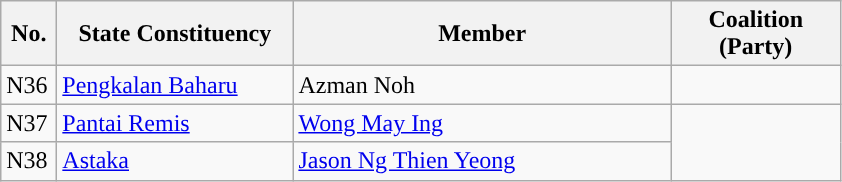<table class="wikitable">
<tr>
<th width="30">No.</th>
<th width="150">State Constituency</th>
<th width="245">Member</th>
<th width="105">Coalition (Party)</th>
</tr>
<tr>
<td>N36</td>
<td><a href='#'>Pengkalan Baharu</a></td>
<td>Azman Noh</td>
<td></td>
</tr>
<tr>
<td>N37</td>
<td><a href='#'>Pantai Remis</a></td>
<td><a href='#'>Wong May Ing</a></td>
<td rowspan="2"></td>
</tr>
<tr>
<td>N38</td>
<td><a href='#'>Astaka</a></td>
<td><a href='#'>Jason Ng Thien Yeong</a></td>
</tr>
</table>
